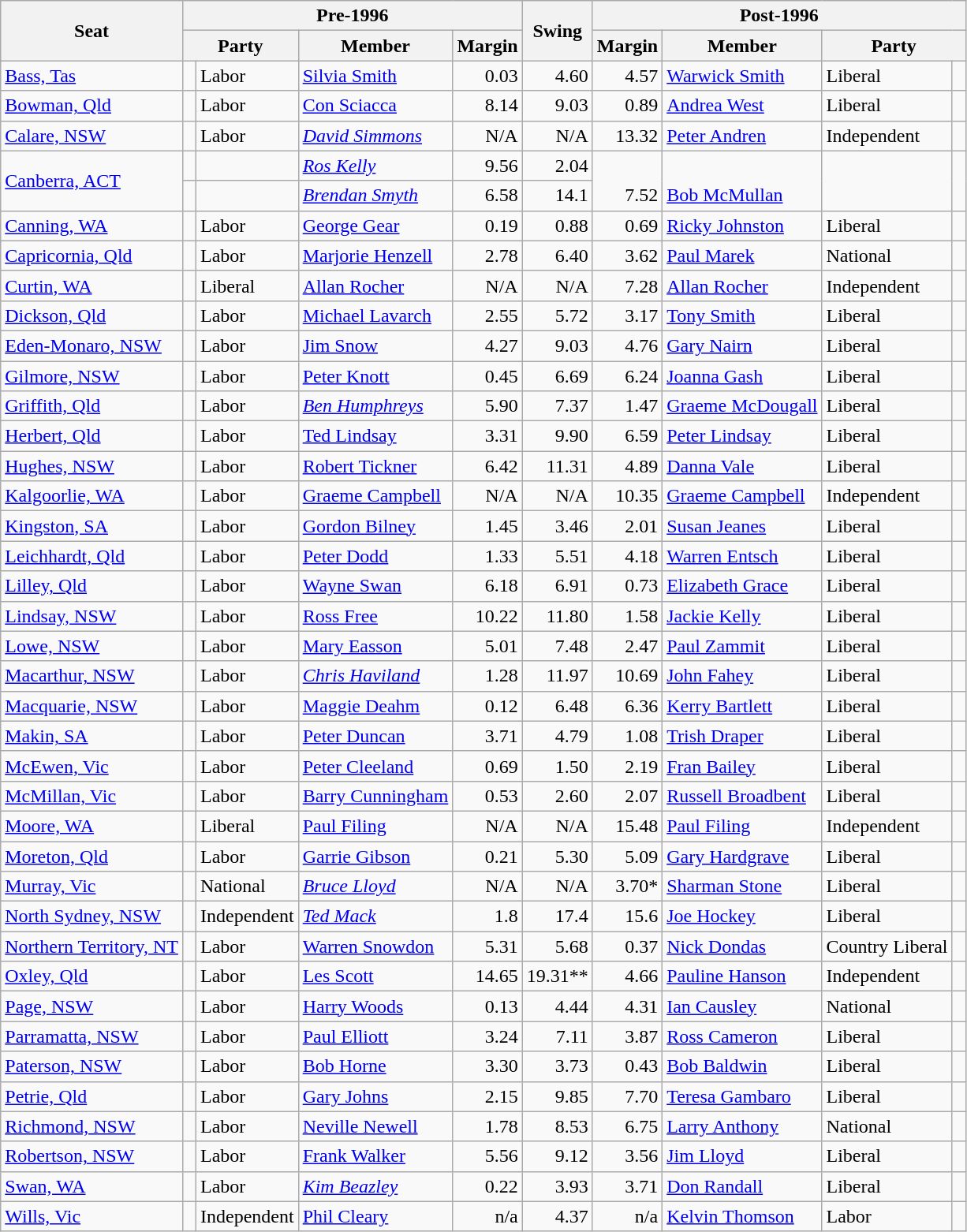<table class="wikitable sortable">
<tr>
<th rowspan="2">Seat</th>
<th colspan="4">Pre-1996</th>
<th rowspan="2">Swing</th>
<th colspan="4">Post-1996</th>
</tr>
<tr>
<th colspan="2">Party</th>
<th>Member</th>
<th>Margin</th>
<th>Margin</th>
<th>Member</th>
<th colspan="2">Party</th>
</tr>
<tr>
<td><a href='#'>Bass, Tas</a></td>
<td> </td>
<td>Labor</td>
<td><a href='#'>Silvia Smith</a></td>
<td align=right>0.03</td>
<td align=right>4.60</td>
<td align=right>4.57</td>
<td><a href='#'>Warwick Smith</a></td>
<td>Liberal</td>
<td> </td>
</tr>
<tr>
<td><a href='#'>Bowman, Qld</a></td>
<td> </td>
<td>Labor</td>
<td><a href='#'>Con Sciacca</a></td>
<td align=right>8.14</td>
<td align=right>9.03</td>
<td align=right>0.89</td>
<td><a href='#'>Andrea West</a></td>
<td>Liberal</td>
<td> </td>
</tr>
<tr>
<td><a href='#'>Calare, NSW</a></td>
<td> </td>
<td>Labor</td>
<td><em><a href='#'>David Simmons</a></em></td>
<td align=right>N/A</td>
<td align=right>N/A</td>
<td align=right>13.32</td>
<td><a href='#'>Peter Andren</a></td>
<td>Independent</td>
<td> </td>
</tr>
<tr>
<td rowspan="2"><a href='#'>Canberra, ACT</a></td>
<td> </td>
<td></td>
<td><em><a href='#'>Ros Kelly</a></em></td>
<td align=right>9.56</td>
<td align=right>2.04</td>
<td rowspan=2 valign=bottom align=right>7.52</td>
<td rowspan=2 valign=bottom><a href='#'>Bob McMullan</a></td>
<td rowspan=2 valign=bottom></td>
<td rowspan=2 > </td>
</tr>
<tr>
<td> </td>
<td></td>
<td><em><a href='#'>Brendan Smyth</a></em></td>
<td align=right>6.58</td>
<td align=right>14.1</td>
</tr>
<tr>
<td><a href='#'>Canning, WA</a></td>
<td> </td>
<td>Labor</td>
<td><a href='#'>George Gear</a></td>
<td align=right>0.19</td>
<td align=right>0.88</td>
<td align=right>0.69</td>
<td><a href='#'>Ricky Johnston</a></td>
<td>Liberal</td>
<td> </td>
</tr>
<tr>
<td><a href='#'>Capricornia, Qld</a></td>
<td> </td>
<td>Labor</td>
<td><a href='#'>Marjorie Henzell</a></td>
<td align=right>2.78</td>
<td align=right>6.40</td>
<td align=right>3.62</td>
<td><a href='#'>Paul Marek</a></td>
<td>National</td>
<td> </td>
</tr>
<tr>
<td><a href='#'>Curtin, WA</a></td>
<td> </td>
<td>Liberal</td>
<td><a href='#'>Allan Rocher</a></td>
<td align=right>N/A</td>
<td align=right>N/A</td>
<td align=right>7.28</td>
<td><a href='#'>Allan Rocher</a></td>
<td>Independent</td>
<td> </td>
</tr>
<tr>
<td><a href='#'>Dickson, Qld</a></td>
<td> </td>
<td>Labor</td>
<td><a href='#'>Michael Lavarch</a></td>
<td align=right>2.55</td>
<td align=right>5.72</td>
<td align=right>3.17</td>
<td><a href='#'>Tony Smith</a></td>
<td>Liberal</td>
<td> </td>
</tr>
<tr>
<td><a href='#'>Eden-Monaro, NSW</a></td>
<td> </td>
<td>Labor</td>
<td><a href='#'>Jim Snow</a></td>
<td align=right>4.27</td>
<td align=right>9.03</td>
<td align=right>4.76</td>
<td><a href='#'>Gary Nairn</a></td>
<td>Liberal</td>
<td> </td>
</tr>
<tr>
<td><a href='#'>Gilmore, NSW</a></td>
<td> </td>
<td>Labor</td>
<td><a href='#'>Peter Knott</a></td>
<td align=right>0.45</td>
<td align=right>6.69</td>
<td align=right>6.24</td>
<td><a href='#'>Joanna Gash</a></td>
<td>Liberal</td>
<td> </td>
</tr>
<tr>
<td><a href='#'>Griffith, Qld</a></td>
<td> </td>
<td>Labor</td>
<td><em><a href='#'>Ben Humphreys</a></em></td>
<td align=right>5.90</td>
<td align=right>7.37</td>
<td align=right>1.47</td>
<td><a href='#'>Graeme McDougall</a></td>
<td>Liberal</td>
<td> </td>
</tr>
<tr>
<td><a href='#'>Herbert, Qld</a></td>
<td> </td>
<td>Labor</td>
<td><a href='#'>Ted Lindsay</a></td>
<td align=right>3.31</td>
<td align=right>9.90</td>
<td align=right>6.59</td>
<td><a href='#'>Peter Lindsay</a></td>
<td>Liberal</td>
<td> </td>
</tr>
<tr>
<td><a href='#'>Hughes, NSW</a></td>
<td> </td>
<td>Labor</td>
<td><a href='#'>Robert Tickner</a></td>
<td align=right>6.42</td>
<td align=right>11.31</td>
<td align=right>4.89</td>
<td><a href='#'>Danna Vale</a></td>
<td>Liberal</td>
<td> </td>
</tr>
<tr>
<td><a href='#'>Kalgoorlie, WA</a></td>
<td> </td>
<td>Labor</td>
<td><a href='#'>Graeme Campbell</a></td>
<td align=right>N/A</td>
<td align=right>N/A</td>
<td align=right>10.35</td>
<td><a href='#'>Graeme Campbell</a></td>
<td>Independent</td>
<td> </td>
</tr>
<tr>
<td><a href='#'>Kingston, SA</a></td>
<td> </td>
<td>Labor</td>
<td><a href='#'>Gordon Bilney</a></td>
<td align=right>1.45</td>
<td align=right>3.46</td>
<td align=right>2.01</td>
<td><a href='#'>Susan Jeanes</a></td>
<td>Liberal</td>
<td> </td>
</tr>
<tr>
<td><a href='#'>Leichhardt, Qld</a></td>
<td> </td>
<td>Labor</td>
<td><a href='#'>Peter Dodd</a></td>
<td align=right>1.33</td>
<td align=right>5.51</td>
<td align=right>4.18</td>
<td><a href='#'>Warren Entsch</a></td>
<td>Liberal</td>
<td> </td>
</tr>
<tr>
<td><a href='#'>Lilley, Qld</a></td>
<td> </td>
<td>Labor</td>
<td><a href='#'>Wayne Swan</a></td>
<td align=right>6.18</td>
<td align=right>6.91</td>
<td align=right>0.73</td>
<td><a href='#'>Elizabeth Grace</a></td>
<td>Liberal</td>
<td> </td>
</tr>
<tr>
<td><a href='#'>Lindsay, NSW</a></td>
<td> </td>
<td>Labor</td>
<td><a href='#'>Ross Free</a></td>
<td align=right>10.22</td>
<td align=right>11.80</td>
<td align=right>1.58</td>
<td><a href='#'>Jackie Kelly</a></td>
<td>Liberal</td>
<td> </td>
</tr>
<tr>
<td><a href='#'>Lowe, NSW</a></td>
<td> </td>
<td>Labor</td>
<td><a href='#'>Mary Easson</a></td>
<td align=right>5.01</td>
<td align=right>7.48</td>
<td align=right>2.47</td>
<td><a href='#'>Paul Zammit</a></td>
<td>Liberal</td>
<td> </td>
</tr>
<tr>
<td><a href='#'>Macarthur, NSW</a></td>
<td> </td>
<td>Labor</td>
<td><em><a href='#'>Chris Haviland</a></em></td>
<td align=right>1.28</td>
<td align=right>11.97</td>
<td align=right>10.69</td>
<td><a href='#'>John Fahey</a></td>
<td>Liberal</td>
<td> </td>
</tr>
<tr>
<td><a href='#'>Macquarie, NSW</a></td>
<td> </td>
<td>Labor</td>
<td><a href='#'>Maggie Deahm</a></td>
<td align=right>0.12</td>
<td align=right>6.48</td>
<td align=right>6.36</td>
<td><a href='#'>Kerry Bartlett</a></td>
<td>Liberal</td>
<td> </td>
</tr>
<tr>
<td><a href='#'>Makin, SA</a></td>
<td> </td>
<td>Labor</td>
<td><a href='#'>Peter Duncan</a></td>
<td align=right>3.71</td>
<td align=right>4.79</td>
<td align=right>1.08</td>
<td><a href='#'>Trish Draper</a></td>
<td>Liberal</td>
<td> </td>
</tr>
<tr>
<td><a href='#'>McEwen, Vic</a></td>
<td> </td>
<td>Labor</td>
<td><a href='#'>Peter Cleeland</a></td>
<td align=right>0.69</td>
<td align=right>1.50</td>
<td align=right>2.19</td>
<td><a href='#'>Fran Bailey</a></td>
<td>Liberal</td>
<td> </td>
</tr>
<tr>
<td><a href='#'>McMillan, Vic</a></td>
<td> </td>
<td>Labor</td>
<td><a href='#'>Barry Cunningham</a></td>
<td align=right>0.53</td>
<td align=right>2.60</td>
<td align=right>2.07</td>
<td><a href='#'>Russell Broadbent</a></td>
<td>Liberal</td>
<td> </td>
</tr>
<tr>
<td><a href='#'>Moore, WA</a></td>
<td> </td>
<td>Liberal</td>
<td><a href='#'>Paul Filing</a></td>
<td align=right>N/A</td>
<td align=right>N/A</td>
<td align=right>15.48</td>
<td><a href='#'>Paul Filing</a></td>
<td>Independent</td>
<td> </td>
</tr>
<tr>
<td><a href='#'>Moreton, Qld</a></td>
<td> </td>
<td>Labor</td>
<td><a href='#'>Garrie Gibson</a></td>
<td align=right>0.21</td>
<td align=right>5.30</td>
<td align=right>5.09</td>
<td><a href='#'>Gary Hardgrave</a></td>
<td>Liberal</td>
<td> </td>
</tr>
<tr>
<td><a href='#'>Murray, Vic</a></td>
<td> </td>
<td>National</td>
<td><em><a href='#'>Bruce Lloyd</a></em></td>
<td align=right>N/A</td>
<td align=right>N/A</td>
<td align=right>3.70*</td>
<td><a href='#'>Sharman Stone</a></td>
<td>Liberal</td>
<td> </td>
</tr>
<tr>
<td><a href='#'>North Sydney, NSW</a></td>
<td> </td>
<td>Independent</td>
<td><em><a href='#'>Ted Mack</a></em></td>
<td align=right>1.8</td>
<td align=right>17.4</td>
<td align=right>15.6</td>
<td><a href='#'>Joe Hockey</a></td>
<td>Liberal</td>
<td> </td>
</tr>
<tr>
<td><a href='#'>Northern Territory, NT</a></td>
<td> </td>
<td>Labor</td>
<td><a href='#'>Warren Snowdon</a></td>
<td align=right>5.31</td>
<td align=right>5.68</td>
<td align=right>0.37</td>
<td><a href='#'>Nick Dondas</a></td>
<td>Country Liberal</td>
<td> </td>
</tr>
<tr>
<td><a href='#'>Oxley, Qld</a></td>
<td> </td>
<td>Labor</td>
<td><a href='#'>Les Scott</a></td>
<td align=right>14.65</td>
<td align=right>19.31**</td>
<td align=right>4.66</td>
<td><a href='#'>Pauline Hanson</a></td>
<td>Independent</td>
<td> </td>
</tr>
<tr>
<td><a href='#'>Page, NSW</a></td>
<td> </td>
<td>Labor</td>
<td><a href='#'>Harry Woods</a></td>
<td align=right>0.13</td>
<td align=right>4.44</td>
<td align=right>4.31</td>
<td><a href='#'>Ian Causley</a></td>
<td>National</td>
<td> </td>
</tr>
<tr>
<td><a href='#'>Parramatta, NSW</a></td>
<td> </td>
<td>Labor</td>
<td><a href='#'>Paul Elliott</a></td>
<td align=right>3.24</td>
<td align=right>7.11</td>
<td align=right>3.87</td>
<td><a href='#'>Ross Cameron</a></td>
<td>Liberal</td>
<td> </td>
</tr>
<tr>
<td><a href='#'>Paterson, NSW</a></td>
<td> </td>
<td>Labor</td>
<td><a href='#'>Bob Horne</a></td>
<td align=right>3.30</td>
<td align=right>3.73</td>
<td align=right>0.43</td>
<td><a href='#'>Bob Baldwin</a></td>
<td>Liberal</td>
<td> </td>
</tr>
<tr>
<td><a href='#'>Petrie, Qld</a></td>
<td> </td>
<td>Labor</td>
<td><a href='#'>Gary Johns</a></td>
<td align=right>2.15</td>
<td align=right>9.85</td>
<td align=right>7.70</td>
<td><a href='#'>Teresa Gambaro</a></td>
<td>Liberal</td>
<td> </td>
</tr>
<tr>
<td><a href='#'>Richmond, NSW</a></td>
<td> </td>
<td>Labor</td>
<td><a href='#'>Neville Newell</a></td>
<td align=right>1.78</td>
<td align=right>8.53</td>
<td align=right>6.75</td>
<td><a href='#'>Larry Anthony</a></td>
<td>National</td>
<td> </td>
</tr>
<tr>
<td><a href='#'>Robertson, NSW</a></td>
<td> </td>
<td>Labor</td>
<td><a href='#'>Frank Walker</a></td>
<td align=right>5.56</td>
<td align=right>9.12</td>
<td align=right>3.56</td>
<td><a href='#'>Jim Lloyd</a></td>
<td>Liberal</td>
<td> </td>
</tr>
<tr>
<td><a href='#'>Swan, WA</a></td>
<td> </td>
<td>Labor</td>
<td><em><a href='#'>Kim Beazley</a></em></td>
<td align=right>0.22</td>
<td align=right>3.93</td>
<td align=right>3.71</td>
<td><a href='#'>Don Randall</a></td>
<td>Liberal</td>
<td> </td>
</tr>
<tr>
<td><a href='#'>Wills, Vic</a></td>
<td> </td>
<td>Independent</td>
<td><a href='#'>Phil Cleary</a></td>
<td align=right>n/a</td>
<td align=right>4.37</td>
<td align=right>n/a</td>
<td><a href='#'>Kelvin Thomson</a></td>
<td>Labor</td>
<td> </td>
</tr>
</table>
